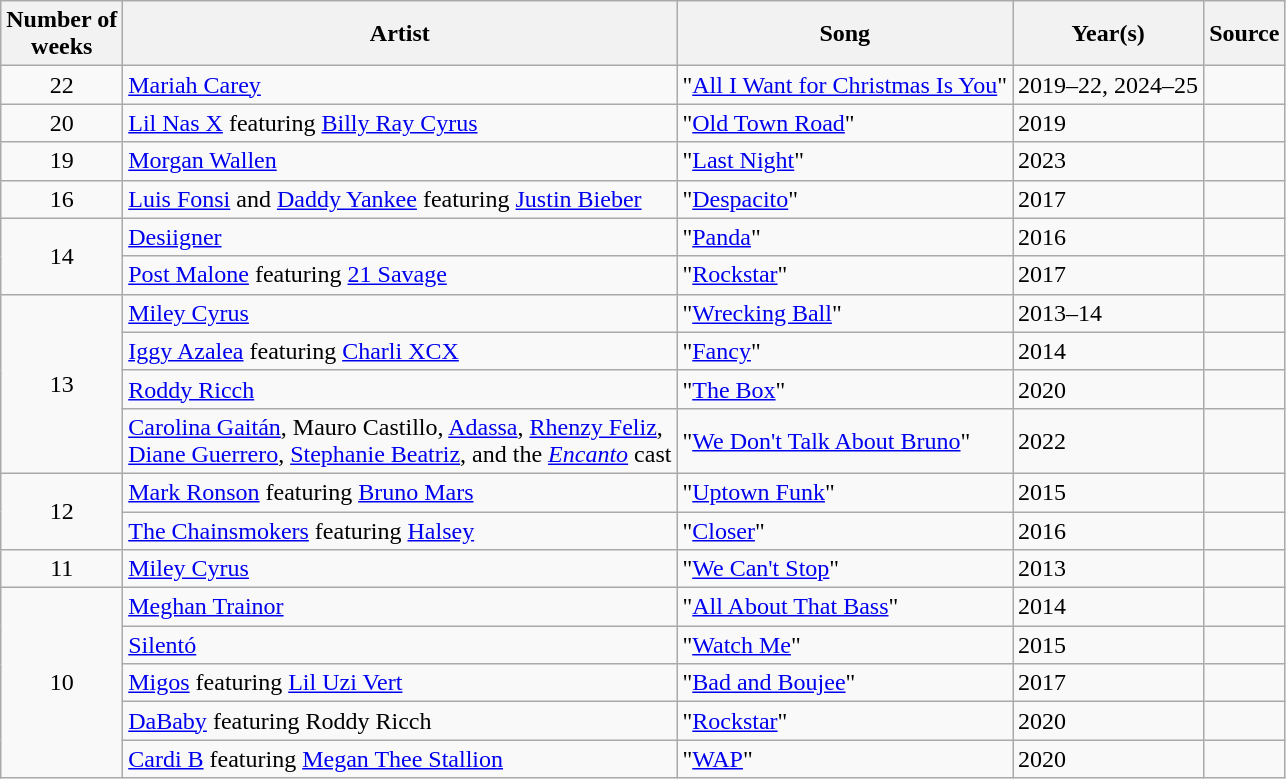<table class="wikitable">
<tr>
<th>Number of <br> weeks</th>
<th>Artist</th>
<th>Song</th>
<th>Year(s)</th>
<th>Source</th>
</tr>
<tr>
<td rowspan=1 style="text-align:center;">22</td>
<td><a href='#'>Mariah Carey</a></td>
<td>"<a href='#'>All I Want for Christmas Is You</a>"</td>
<td>2019–22, 2024–25</td>
<td></td>
</tr>
<tr>
<td rowspan=1 style="text-align:center;">20</td>
<td><a href='#'>Lil Nas X</a> featuring <a href='#'>Billy Ray Cyrus</a></td>
<td>"<a href='#'>Old Town Road</a>"</td>
<td>2019</td>
<td></td>
</tr>
<tr>
<td rowspan=1 style="text-align:center;">19</td>
<td><a href='#'>Morgan Wallen</a></td>
<td>"<a href='#'>Last Night</a>"</td>
<td>2023</td>
<td></td>
</tr>
<tr>
<td style="text-align:center;">16</td>
<td><a href='#'>Luis Fonsi</a> and <a href='#'>Daddy Yankee</a> featuring <a href='#'>Justin Bieber</a></td>
<td>"<a href='#'>Despacito</a>"</td>
<td>2017</td>
<td></td>
</tr>
<tr>
<td rowspan="2" style="text-align:center;">14</td>
<td><a href='#'>Desiigner</a></td>
<td>"<a href='#'>Panda</a>"</td>
<td>2016</td>
<td></td>
</tr>
<tr>
<td><a href='#'>Post Malone</a> featuring <a href='#'>21 Savage</a></td>
<td>"<a href='#'>Rockstar</a>"</td>
<td>2017</td>
<td></td>
</tr>
<tr>
<td rowspan="4" style="text-align:center;">13</td>
<td><a href='#'>Miley Cyrus</a></td>
<td>"<a href='#'>Wrecking Ball</a>"</td>
<td>2013–14</td>
<td></td>
</tr>
<tr>
<td><a href='#'>Iggy Azalea</a> featuring <a href='#'>Charli XCX</a></td>
<td>"<a href='#'>Fancy</a>"</td>
<td>2014</td>
<td></td>
</tr>
<tr>
<td><a href='#'>Roddy Ricch</a></td>
<td>"<a href='#'>The Box</a>"</td>
<td>2020</td>
<td></td>
</tr>
<tr>
<td><a href='#'>Carolina Gaitán</a>, Mauro Castillo, <a href='#'>Adassa</a>, <a href='#'>Rhenzy Feliz</a>,<br><a href='#'>Diane Guerrero</a>, <a href='#'>Stephanie Beatriz</a>, and the <em><a href='#'>Encanto</a></em> cast</td>
<td>"<a href='#'>We Don't Talk About Bruno</a>"</td>
<td>2022</td>
<td></td>
</tr>
<tr>
<td rowspan="2" style="text-align:center;">12</td>
<td><a href='#'>Mark Ronson</a> featuring <a href='#'>Bruno Mars</a></td>
<td>"<a href='#'>Uptown Funk</a>"</td>
<td>2015</td>
<td></td>
</tr>
<tr>
<td><a href='#'>The Chainsmokers</a> featuring <a href='#'>Halsey</a></td>
<td>"<a href='#'>Closer</a>"</td>
<td>2016</td>
<td></td>
</tr>
<tr>
<td style="text-align:center;">11</td>
<td><a href='#'>Miley Cyrus</a></td>
<td>"<a href='#'>We Can't Stop</a>"</td>
<td>2013</td>
<td></td>
</tr>
<tr>
<td rowspan="5" style="text-align:center;">10</td>
<td><a href='#'>Meghan Trainor</a></td>
<td>"<a href='#'>All About That Bass</a>"</td>
<td>2014</td>
<td></td>
</tr>
<tr>
<td><a href='#'>Silentó</a></td>
<td>"<a href='#'>Watch Me</a>"</td>
<td>2015</td>
<td></td>
</tr>
<tr>
<td><a href='#'>Migos</a> featuring <a href='#'>Lil Uzi Vert</a></td>
<td>"<a href='#'>Bad and Boujee</a>"</td>
<td>2017</td>
<td></td>
</tr>
<tr>
<td><a href='#'>DaBaby</a> featuring Roddy Ricch</td>
<td>"<a href='#'>Rockstar</a>"</td>
<td>2020</td>
<td></td>
</tr>
<tr>
<td><a href='#'>Cardi B</a> featuring <a href='#'>Megan Thee Stallion</a></td>
<td>"<a href='#'>WAP</a>"</td>
<td>2020</td>
<td></td>
</tr>
</table>
